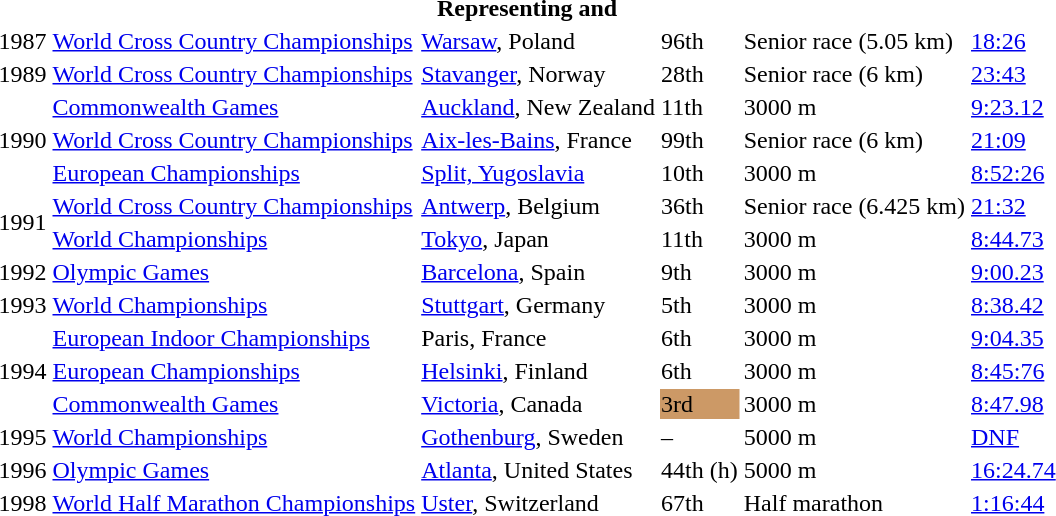<table>
<tr>
<th colspan="6">Representing  and </th>
</tr>
<tr>
<td>1987</td>
<td><a href='#'>World Cross Country Championships</a></td>
<td><a href='#'>Warsaw</a>, Poland</td>
<td>96th</td>
<td>Senior race (5.05 km)</td>
<td><a href='#'>18:26</a></td>
</tr>
<tr>
<td>1989</td>
<td><a href='#'>World Cross Country Championships</a></td>
<td><a href='#'>Stavanger</a>, Norway</td>
<td>28th</td>
<td>Senior race (6 km)</td>
<td><a href='#'>23:43</a></td>
</tr>
<tr>
<td rowspan=3>1990</td>
<td><a href='#'>Commonwealth Games</a></td>
<td><a href='#'>Auckland</a>, New Zealand</td>
<td>11th</td>
<td>3000 m</td>
<td><a href='#'>9:23.12</a></td>
</tr>
<tr>
<td><a href='#'>World Cross Country Championships</a></td>
<td><a href='#'>Aix-les-Bains</a>, France</td>
<td>99th</td>
<td>Senior race (6 km)</td>
<td><a href='#'>21:09</a></td>
</tr>
<tr>
<td><a href='#'>European Championships</a></td>
<td><a href='#'>Split, Yugoslavia</a></td>
<td>10th</td>
<td>3000 m</td>
<td><a href='#'>8:52:26</a></td>
</tr>
<tr>
<td rowspan=2>1991</td>
<td><a href='#'>World Cross Country Championships</a></td>
<td><a href='#'>Antwerp</a>, Belgium</td>
<td>36th</td>
<td>Senior race (6.425 km)</td>
<td><a href='#'>21:32</a></td>
</tr>
<tr>
<td><a href='#'>World Championships</a></td>
<td><a href='#'>Tokyo</a>, Japan</td>
<td>11th</td>
<td>3000 m</td>
<td><a href='#'>8:44.73</a></td>
</tr>
<tr>
<td>1992</td>
<td><a href='#'>Olympic Games</a></td>
<td><a href='#'>Barcelona</a>, Spain</td>
<td>9th</td>
<td>3000 m</td>
<td><a href='#'>9:00.23</a></td>
</tr>
<tr>
<td>1993</td>
<td><a href='#'>World Championships</a></td>
<td><a href='#'>Stuttgart</a>, Germany</td>
<td>5th</td>
<td>3000 m</td>
<td><a href='#'>8:38.42</a></td>
</tr>
<tr>
<td rowspan=3>1994</td>
<td><a href='#'>European Indoor Championships</a></td>
<td>Paris, France</td>
<td>6th</td>
<td>3000 m</td>
<td><a href='#'>9:04.35</a></td>
</tr>
<tr>
<td><a href='#'>European Championships</a></td>
<td><a href='#'>Helsinki</a>, Finland</td>
<td>6th</td>
<td>3000 m</td>
<td><a href='#'>8:45:76</a></td>
</tr>
<tr>
<td><a href='#'>Commonwealth Games</a></td>
<td><a href='#'>Victoria</a>, Canada</td>
<td bgcolor=cc9966>3rd</td>
<td>3000 m</td>
<td><a href='#'>8:47.98</a></td>
</tr>
<tr>
<td>1995</td>
<td><a href='#'>World Championships</a></td>
<td><a href='#'>Gothenburg</a>, Sweden</td>
<td>–</td>
<td>5000 m</td>
<td><a href='#'>DNF</a></td>
</tr>
<tr>
<td>1996</td>
<td><a href='#'>Olympic Games</a></td>
<td><a href='#'>Atlanta</a>, United States</td>
<td>44th (h)</td>
<td>5000 m</td>
<td><a href='#'>16:24.74</a></td>
</tr>
<tr>
<td>1998</td>
<td><a href='#'>World Half Marathon Championships</a></td>
<td><a href='#'>Uster</a>, Switzerland</td>
<td>67th</td>
<td>Half marathon</td>
<td><a href='#'>1:16:44</a></td>
</tr>
</table>
